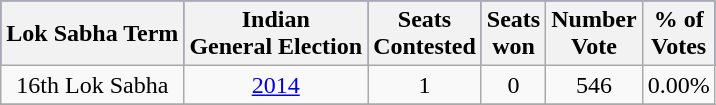<table class="wikitable sortable" style="text-align:center;">
<tr style="background:#00f;">
<th>Lok Sabha Term</th>
<th>Indian<br>General Election</th>
<th>Seats<br>Contested</th>
<th>Seats<br>won</th>
<th>Number<br>Vote</th>
<th>% of<br> Votes</th>
</tr>
<tr>
<td>16th Lok Sabha</td>
<td><a href='#'>2014</a></td>
<td>1</td>
<td>0</td>
<td>546</td>
<td>0.00%</td>
</tr>
<tr>
</tr>
</table>
